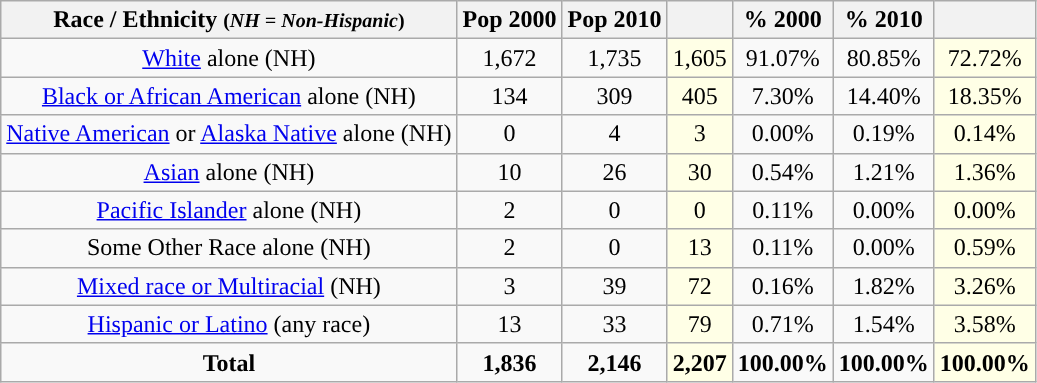<table class="wikitable" style="text-align:center;">
<tr>
<th>Race / Ethnicity <small>(<em>NH = Non-Hispanic</em>)</small></th>
<th>Pop 2000</th>
<th>Pop 2010</th>
<th></th>
<th>% 2000</th>
<th>% 2010</th>
<th></th>
</tr>
<tr>
<td><a href='#'>White</a> alone (NH)</td>
<td>1,672</td>
<td>1,735</td>
<td style='background: #ffffe6;'>1,605</td>
<td>91.07%</td>
<td>80.85%</td>
<td style='background: #ffffe6;'>72.72%</td>
</tr>
<tr>
<td><a href='#'>Black or African American</a> alone (NH)</td>
<td>134</td>
<td>309</td>
<td style='background: #ffffe6;'>405</td>
<td>7.30%</td>
<td>14.40%</td>
<td style='background: #ffffe6;'>18.35%</td>
</tr>
<tr>
<td><a href='#'>Native American</a> or <a href='#'>Alaska Native</a> alone (NH)</td>
<td>0</td>
<td>4</td>
<td style='background: #ffffe6;'>3</td>
<td>0.00%</td>
<td>0.19%</td>
<td style='background: #ffffe6;'>0.14%</td>
</tr>
<tr>
<td><a href='#'>Asian</a> alone (NH)</td>
<td>10</td>
<td>26</td>
<td style='background: #ffffe6;'>30</td>
<td>0.54%</td>
<td>1.21%</td>
<td style='background: #ffffe6;'>1.36%</td>
</tr>
<tr>
<td><a href='#'>Pacific Islander</a> alone (NH)</td>
<td>2</td>
<td>0</td>
<td style='background: #ffffe6;'>0</td>
<td>0.11%</td>
<td>0.00%</td>
<td style='background: #ffffe6;'>0.00%</td>
</tr>
<tr>
<td>Some Other Race alone (NH)</td>
<td>2</td>
<td>0</td>
<td style='background: #ffffe6;'>13</td>
<td>0.11%</td>
<td>0.00%</td>
<td style='background: #ffffe6;'>0.59%</td>
</tr>
<tr>
<td><a href='#'>Mixed race or Multiracial</a> (NH)</td>
<td>3</td>
<td>39</td>
<td style='background: #ffffe6;'>72</td>
<td>0.16%</td>
<td>1.82%</td>
<td style='background: #ffffe6;'>3.26%</td>
</tr>
<tr>
<td><a href='#'>Hispanic or Latino</a> (any race)</td>
<td>13</td>
<td>33</td>
<td style='background: #ffffe6;'>79</td>
<td>0.71%</td>
<td>1.54%</td>
<td style='background: #ffffe6;'>3.58%</td>
</tr>
<tr>
<td><strong>Total</strong></td>
<td><strong>1,836</strong></td>
<td><strong>2,146</strong></td>
<td style='background: #ffffe6;'><strong>2,207</strong></td>
<td><strong>100.00%</strong></td>
<td><strong>100.00%</strong></td>
<td style='background: #ffffe6;'><strong>100.00%</strong></td>
</tr>
</table>
